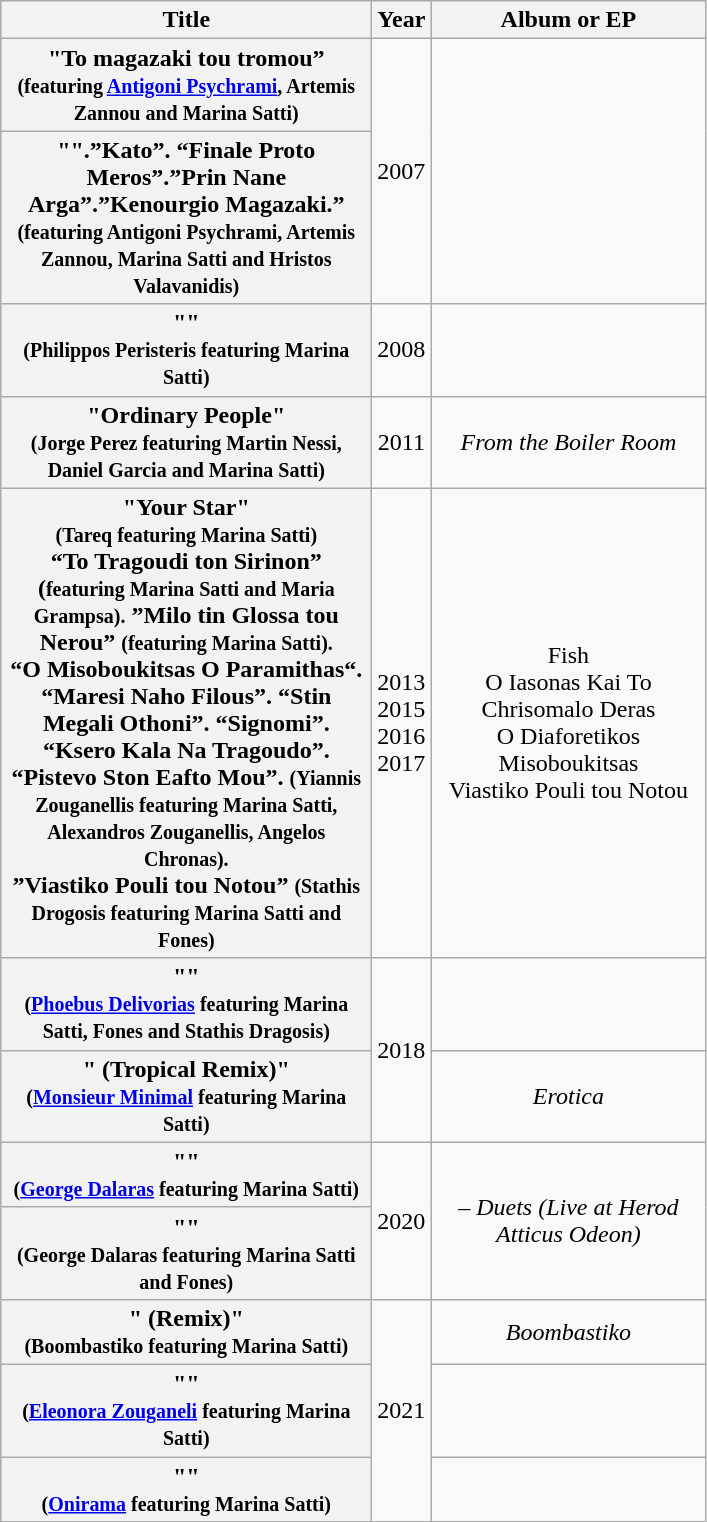<table class="wikitable plainrowheaders" style="text-align:center;">
<tr>
<th scope="col" style="width:15em;">Title</th>
<th scope="col">Year</th>
<th scope="col" style="width:11em;">Album or EP</th>
</tr>
<tr>
<th scope="row">"To magazaki tou tromou”<br><small>(featuring <a href='#'>Antigoni Psychrami</a>, Artemis Zannou and Marina Satti)</small></th>
<td rowspan="2">2007</td>
<td rowspan="2"></td>
</tr>
<tr>
<th scope="row">"".”Kato”. “Finale Proto Meros”.”Prin Nane Arga”.”Kenourgio Magazaki.”<br><small>(featuring Antigoni Psychrami,  Artemis Zannou, Marina Satti and Hristos Valavanidis)</small></th>
</tr>
<tr>
<th scope="row">""<br><small>(Philippos Peristeris featuring Marina Satti)</small></th>
<td>2008</td>
<td></td>
</tr>
<tr>
<th scope="row">"Ordinary People"<br><small>(Jorge Perez featuring Martin Nessi, Daniel Garcia and Marina Satti)</small></th>
<td>2011</td>
<td><em>From the Boiler Room</em></td>
</tr>
<tr>
<th scope="row">"Your Star"<br><small>(Tareq featuring Marina Satti)</small><br>“To Tragoudi ton Sirinon” (<small>featuring Marina Satti and Maria Grampsa).</small>
”Milo tin Glossa tou Nerou”
<small>(featuring Marina Satti).</small><br>“O Misoboukitsas O    Paramithas“. “Maresi Naho Filous”. “Stin Megali Othoni”. “Signomi”. “Ksero Kala Na Tragoudo”. “Pistevo Ston Eafto Mou”. <small>(Yiannis Zouganellis featuring Marina Satti,  Alexandros Zouganellis, Angelos Chronas).</small><br>”Viastiko Pouli tou Notou”               <small>(Stathis Drogosis featuring Marina Satti and Fones)</small></th>
<td>2013<br>2015<br>2016<br>2017</td>
<td>Fish<br>O Iasonas Kai To Chrisomalo Deras<br>O Diaforetikos Misoboukitsas<br>Viastiko Pouli tou Notou</td>
</tr>
<tr>
<th scope="row">""<br><small>(<a href='#'>Phoebus Delivorias</a> featuring Marina Satti, Fones and Stathis Dragosis)</small></th>
<td rowspan="2">2018</td>
<td></td>
</tr>
<tr>
<th scope="row">" (Tropical Remix)"<br><small>(<a href='#'>Monsieur Minimal</a> featuring Marina Satti)</small></th>
<td><em>Εrotica</em></td>
</tr>
<tr>
<th scope="row">""<br><small>(<a href='#'>George Dalaras</a> featuring Marina Satti)</small></th>
<td rowspan="2">2020</td>
<td rowspan="2"> <em>– Duets (Live at Herod Atticus Odeon)</em></td>
</tr>
<tr>
<th scope="row">""<br><small>(George Dalaras featuring Marina Satti and Fones)</small></th>
</tr>
<tr>
<th scope="row">" (Remix)"<br><small>(Boombastiko featuring Marina Satti)</small></th>
<td rowspan="3">2021</td>
<td><em>Boombastiko</em></td>
</tr>
<tr>
<th scope="row">""<br><small>(<a href='#'>Eleonora Zouganeli</a> featuring Marina Satti)</small></th>
<td></td>
</tr>
<tr>
<th scope="row">""<br><small>(<a href='#'>Onirama</a> featuring Marina Satti)</small></th>
<td></td>
</tr>
</table>
